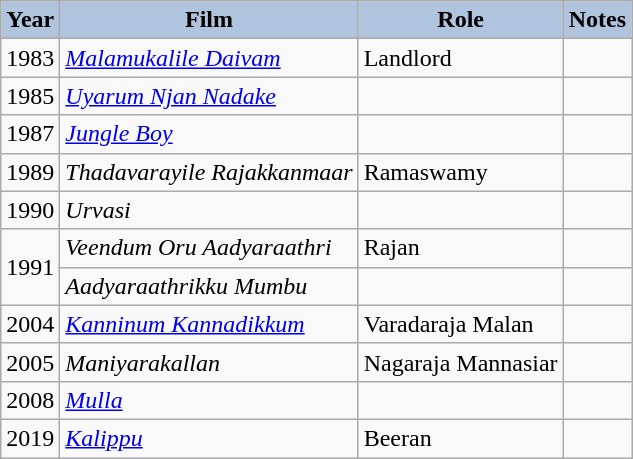<table class="wikitable">
<tr style="text-align:center;">
<th style="background:#B0C4DE;">Year</th>
<th style="background:#B0C4DE;">Film</th>
<th style="background:#B0C4DE;">Role</th>
<th style="background:#B0C4DE;">Notes</th>
</tr>
<tr>
<td>1983</td>
<td><em><a href='#'>Malamukalile Daivam</a></em></td>
<td>Landlord</td>
<td></td>
</tr>
<tr>
<td>1985</td>
<td><em><a href='#'>Uyarum Njan Nadake</a></em></td>
<td></td>
<td></td>
</tr>
<tr>
<td>1987</td>
<td><em><a href='#'>Jungle Boy</a></em></td>
<td></td>
<td></td>
</tr>
<tr>
<td>1989</td>
<td><em>Thadavarayile Rajakkanmaar</em></td>
<td>Ramaswamy</td>
<td></td>
</tr>
<tr>
<td>1990</td>
<td><em>Urvasi</em></td>
<td></td>
<td></td>
</tr>
<tr>
<td rowspan="2">1991</td>
<td><em>Veendum Oru Aadyaraathri</em></td>
<td>Rajan</td>
<td></td>
</tr>
<tr>
<td><em>Aadyaraathrikku Mumbu</em></td>
<td></td>
<td></td>
</tr>
<tr>
<td>2004</td>
<td><em><a href='#'>Kanninum Kannadikkum</a></em></td>
<td>Varadaraja Malan</td>
<td></td>
</tr>
<tr>
<td>2005</td>
<td><em>Maniyarakallan</em></td>
<td>Nagaraja Mannasiar</td>
<td></td>
</tr>
<tr>
<td>2008</td>
<td><em><a href='#'>Mulla</a></em></td>
<td></td>
<td></td>
</tr>
<tr>
<td>2019</td>
<td><em><a href='#'>Kalippu</a></em></td>
<td>Beeran</td>
<td></td>
</tr>
</table>
